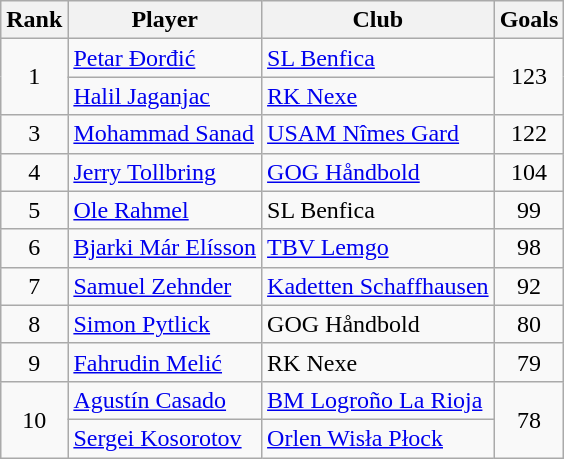<table class="wikitable sortable" style="text-align:center">
<tr>
<th>Rank</th>
<th>Player</th>
<th>Club</th>
<th>Goals</th>
</tr>
<tr>
<td rowspan=2>1</td>
<td align="left"> <a href='#'>Petar Đorđić</a></td>
<td align="left"> <a href='#'>SL Benfica</a></td>
<td rowspan=2>123</td>
</tr>
<tr>
<td align="left"> <a href='#'>Halil Jaganjac</a></td>
<td align="left"> <a href='#'>RK Nexe</a></td>
</tr>
<tr>
<td>3</td>
<td align="left"> <a href='#'>Mohammad Sanad</a></td>
<td align="left"> <a href='#'>USAM Nîmes Gard</a></td>
<td>122</td>
</tr>
<tr>
<td>4</td>
<td align="left"> <a href='#'>Jerry Tollbring</a></td>
<td align="left"> <a href='#'>GOG Håndbold</a></td>
<td>104</td>
</tr>
<tr>
<td>5</td>
<td align="left"> <a href='#'>Ole Rahmel</a></td>
<td align="left"> SL Benfica</td>
<td>99</td>
</tr>
<tr>
<td>6</td>
<td align="left"> <a href='#'>Bjarki Már Elísson</a></td>
<td align="left"> <a href='#'>TBV Lemgo</a></td>
<td>98</td>
</tr>
<tr>
<td>7</td>
<td align="left"> <a href='#'>Samuel Zehnder</a></td>
<td align="left"> <a href='#'>Kadetten Schaffhausen</a></td>
<td>92</td>
</tr>
<tr>
<td>8</td>
<td align="left"> <a href='#'>Simon Pytlick</a></td>
<td align="left"> GOG Håndbold</td>
<td>80</td>
</tr>
<tr>
<td>9</td>
<td align="left"> <a href='#'>Fahrudin Melić</a></td>
<td align="left"> RK Nexe</td>
<td>79</td>
</tr>
<tr>
<td rowspan=2>10</td>
<td align="left"> <a href='#'>Agustín Casado</a></td>
<td align="left"> <a href='#'>BM Logroño La Rioja</a></td>
<td rowspan=2>78</td>
</tr>
<tr>
<td align="left"> <a href='#'>Sergei Kosorotov</a></td>
<td align="left"> <a href='#'>Orlen Wisła Płock</a></td>
</tr>
</table>
